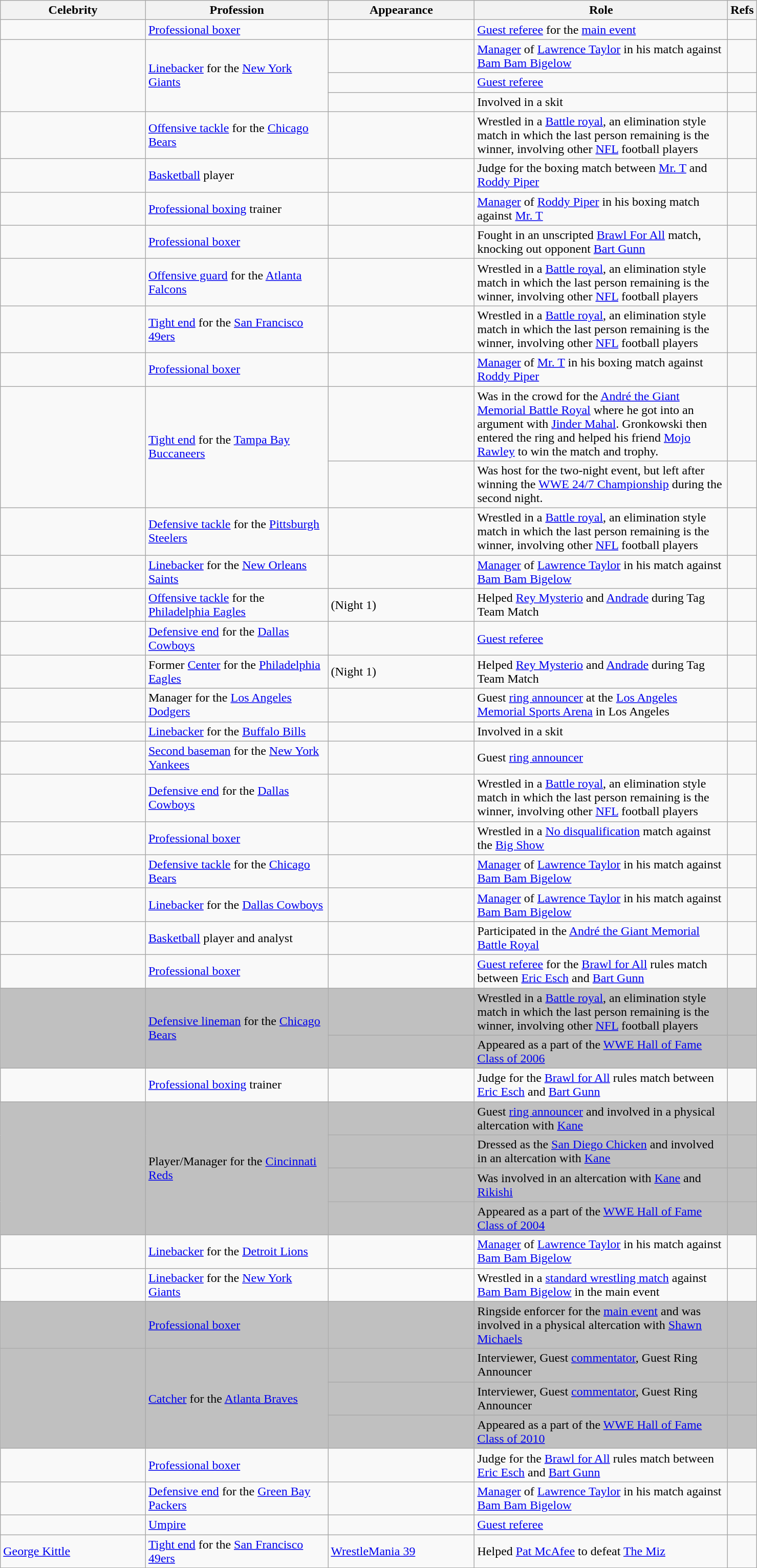<table class="wikitable sortable" width="78%">
<tr>
<th width="20%">Celebrity</th>
<th width="25%">Profession</th>
<th width="20%">Appearance</th>
<th class="unsortable" width="70%">Role</th>
<th class="unsortable">Refs</th>
</tr>
<tr>
<td></td>
<td><a href='#'>Professional boxer</a></td>
<td></td>
<td><a href='#'>Guest referee</a> for the <a href='#'>main event</a></td>
<td></td>
</tr>
<tr>
<td rowspan="3"></td>
<td rowspan="3"><a href='#'>Linebacker</a> for the <a href='#'>New York Giants</a></td>
<td></td>
<td><a href='#'>Manager</a> of <a href='#'>Lawrence Taylor</a> in his match against <a href='#'>Bam Bam Bigelow</a></td>
<td></td>
</tr>
<tr>
<td></td>
<td><a href='#'>Guest referee</a></td>
<td></td>
</tr>
<tr>
<td></td>
<td>Involved in a skit</td>
<td></td>
</tr>
<tr>
<td></td>
<td><a href='#'>Offensive tackle</a> for the <a href='#'>Chicago Bears</a></td>
<td></td>
<td>Wrestled in a <a href='#'>Battle royal</a>, an elimination style match in which the last person remaining is the winner, involving other <a href='#'>NFL</a> football players</td>
<td></td>
</tr>
<tr>
<td></td>
<td><a href='#'>Basketball</a> player</td>
<td></td>
<td>Judge for the boxing match between <a href='#'>Mr. T</a> and <a href='#'>Roddy Piper</a></td>
<td></td>
</tr>
<tr>
<td></td>
<td><a href='#'>Professional boxing</a> trainer</td>
<td></td>
<td><a href='#'>Manager</a> of <a href='#'>Roddy Piper</a> in his boxing match against <a href='#'>Mr. T</a></td>
<td></td>
</tr>
<tr>
<td></td>
<td><a href='#'>Professional boxer</a></td>
<td></td>
<td>Fought in an unscripted <a href='#'>Brawl For All</a> match, knocking out opponent <a href='#'>Bart Gunn</a></td>
<td></td>
</tr>
<tr>
<td></td>
<td><a href='#'>Offensive guard</a> for the <a href='#'>Atlanta Falcons</a></td>
<td></td>
<td>Wrestled in a <a href='#'>Battle royal</a>, an elimination style match in which the last person remaining is the winner, involving other <a href='#'>NFL</a> football players</td>
<td></td>
</tr>
<tr>
<td></td>
<td><a href='#'>Tight end</a> for the <a href='#'>San Francisco 49ers</a></td>
<td></td>
<td>Wrestled in a <a href='#'>Battle royal</a>, an elimination style match in which the last person remaining is the winner, involving other <a href='#'>NFL</a> football players</td>
<td></td>
</tr>
<tr>
<td></td>
<td><a href='#'>Professional boxer</a></td>
<td></td>
<td><a href='#'>Manager</a> of <a href='#'>Mr. T</a> in his boxing match against <a href='#'>Roddy Piper</a></td>
<td></td>
</tr>
<tr>
<td rowspan="2"></td>
<td rowspan="2"><a href='#'>Tight end</a> for the <a href='#'>Tampa Bay Buccaneers</a></td>
<td></td>
<td>Was in the crowd for the <a href='#'>André the Giant Memorial Battle Royal</a> where he got into an argument with <a href='#'>Jinder Mahal</a>. Gronkowski then entered the ring and helped his friend <a href='#'>Mojo Rawley</a> to win the match and trophy.</td>
<td></td>
</tr>
<tr>
<td></td>
<td>Was host for the two-night event, but left after winning the <a href='#'>WWE 24/7 Championship</a> during the second night.</td>
<td></td>
</tr>
<tr>
<td></td>
<td><a href='#'>Defensive tackle</a> for the <a href='#'>Pittsburgh Steelers</a></td>
<td></td>
<td>Wrestled in a <a href='#'>Battle royal</a>, an elimination style match in which the last person remaining is the winner, involving other <a href='#'>NFL</a> football players</td>
<td></td>
</tr>
<tr>
<td></td>
<td><a href='#'>Linebacker</a> for the <a href='#'>New Orleans Saints</a></td>
<td></td>
<td><a href='#'>Manager</a> of <a href='#'>Lawrence Taylor</a> in his match against <a href='#'>Bam Bam Bigelow</a></td>
<td></td>
</tr>
<tr>
<td></td>
<td><a href='#'>Offensive tackle</a> for the <a href='#'>Philadelphia Eagles</a></td>
<td> (Night 1)</td>
<td>Helped <a href='#'>Rey Mysterio</a> and <a href='#'>Andrade</a> during Tag Team Match</td>
<td></td>
</tr>
<tr>
<td></td>
<td><a href='#'>Defensive end</a> for the <a href='#'>Dallas Cowboys</a></td>
<td></td>
<td><a href='#'>Guest referee</a></td>
<td></td>
</tr>
<tr>
<td></td>
<td>Former <a href='#'>Center</a> for the <a href='#'>Philadelphia Eagles</a></td>
<td> (Night 1)</td>
<td>Helped <a href='#'>Rey Mysterio</a> and <a href='#'>Andrade</a> during Tag Team Match</td>
<td></td>
</tr>
<tr>
<td></td>
<td>Manager for the <a href='#'>Los Angeles Dodgers</a></td>
<td></td>
<td>Guest <a href='#'>ring announcer</a> at the <a href='#'>Los Angeles Memorial Sports Arena</a> in Los Angeles</td>
<td></td>
</tr>
<tr>
<td></td>
<td><a href='#'>Linebacker</a> for the <a href='#'>Buffalo Bills</a></td>
<td></td>
<td>Involved in a skit</td>
<td></td>
</tr>
<tr>
<td></td>
<td><a href='#'>Second baseman</a> for the <a href='#'>New York Yankees</a></td>
<td></td>
<td>Guest <a href='#'>ring announcer</a></td>
<td></td>
</tr>
<tr>
<td></td>
<td><a href='#'>Defensive end</a> for the <a href='#'>Dallas Cowboys</a></td>
<td></td>
<td>Wrestled in a <a href='#'>Battle royal</a>, an elimination style match in which the last person remaining is the winner, involving other <a href='#'>NFL</a> football players</td>
<td></td>
</tr>
<tr>
<td></td>
<td><a href='#'>Professional boxer</a></td>
<td></td>
<td>Wrestled in a <a href='#'>No disqualification</a> match against the <a href='#'>Big Show</a></td>
<td></td>
</tr>
<tr>
<td></td>
<td><a href='#'>Defensive tackle</a> for the <a href='#'>Chicago Bears</a></td>
<td></td>
<td><a href='#'>Manager</a> of <a href='#'>Lawrence Taylor</a> in his match against <a href='#'>Bam Bam Bigelow</a></td>
<td></td>
</tr>
<tr>
<td></td>
<td><a href='#'>Linebacker</a> for the <a href='#'>Dallas Cowboys</a></td>
<td></td>
<td><a href='#'>Manager</a> of <a href='#'>Lawrence Taylor</a> in his match against <a href='#'>Bam Bam Bigelow</a></td>
<td></td>
</tr>
<tr>
<td></td>
<td><a href='#'>Basketball</a> player and analyst</td>
<td></td>
<td>Participated in the <a href='#'>André the Giant Memorial Battle Royal</a></td>
<td></td>
</tr>
<tr>
<td></td>
<td><a href='#'>Professional boxer</a></td>
<td></td>
<td><a href='#'>Guest referee</a> for the <a href='#'>Brawl for All</a> rules match between <a href='#'>Eric Esch</a> and <a href='#'>Bart Gunn</a></td>
<td></td>
</tr>
<tr style="background:silver;">
<td rowspan="2"></td>
<td rowspan="2"><a href='#'>Defensive lineman</a> for the <a href='#'>Chicago Bears</a></td>
<td></td>
<td>Wrestled in a <a href='#'>Battle royal</a>, an elimination style match in which the last person remaining is the winner, involving other <a href='#'>NFL</a> football players</td>
<td></td>
</tr>
<tr style="background:silver;">
<td></td>
<td>Appeared as a part of the <a href='#'>WWE Hall of Fame Class of 2006</a></td>
<td></td>
</tr>
<tr>
<td></td>
<td><a href='#'>Professional boxing</a> trainer</td>
<td></td>
<td>Judge for the <a href='#'>Brawl for All</a> rules match between <a href='#'>Eric Esch</a> and <a href='#'>Bart Gunn</a></td>
<td></td>
</tr>
<tr style="background:silver;">
<td rowspan="4"></td>
<td rowspan="4">Player/Manager for the <a href='#'>Cincinnati Reds</a></td>
<td></td>
<td>Guest <a href='#'>ring announcer</a> and involved in a physical altercation with <a href='#'>Kane</a></td>
<td></td>
</tr>
<tr style="background:silver;">
<td></td>
<td>Dressed as the <a href='#'>San Diego Chicken</a> and involved in an altercation with <a href='#'>Kane</a></td>
<td></td>
</tr>
<tr style="background:silver;">
<td></td>
<td>Was involved in an altercation with <a href='#'>Kane</a> and <a href='#'>Rikishi</a></td>
<td></td>
</tr>
<tr style="background:silver;">
<td></td>
<td>Appeared as a part of the <a href='#'>WWE Hall of Fame Class of 2004</a></td>
<td></td>
</tr>
<tr>
<td></td>
<td><a href='#'>Linebacker</a> for the <a href='#'>Detroit Lions</a></td>
<td></td>
<td><a href='#'>Manager</a> of <a href='#'>Lawrence Taylor</a> in his match against <a href='#'>Bam Bam Bigelow</a></td>
<td></td>
</tr>
<tr>
<td></td>
<td><a href='#'>Linebacker</a> for the <a href='#'>New York Giants</a></td>
<td></td>
<td>Wrestled in a <a href='#'>standard wrestling match</a> against <a href='#'>Bam Bam Bigelow</a> in the main event</td>
<td></td>
</tr>
<tr style="background:silver">
<td></td>
<td><a href='#'>Professional boxer</a></td>
<td></td>
<td>Ringside enforcer for the <a href='#'>main event</a> and was involved in a physical altercation with <a href='#'>Shawn Michaels</a></td>
<td></td>
</tr>
<tr style="background:silver;">
<td rowspan="3"></td>
<td rowspan="3"><a href='#'>Catcher</a> for the <a href='#'>Atlanta Braves</a></td>
<td></td>
<td>Interviewer, Guest <a href='#'>commentator</a>, Guest Ring Announcer</td>
<td></td>
</tr>
<tr style="background:silver;">
<td></td>
<td>Interviewer, Guest <a href='#'>commentator</a>, Guest Ring Announcer</td>
<td></td>
</tr>
<tr style="background:silver;">
<td></td>
<td>Appeared as a part of the <a href='#'>WWE Hall of Fame Class of 2010</a></td>
<td></td>
</tr>
<tr>
<td></td>
<td><a href='#'>Professional boxer</a></td>
<td></td>
<td>Judge for the <a href='#'>Brawl for All</a> rules match between <a href='#'>Eric Esch</a> and <a href='#'>Bart Gunn</a></td>
<td></td>
</tr>
<tr>
<td></td>
<td><a href='#'>Defensive end</a> for the <a href='#'>Green Bay Packers</a></td>
<td></td>
<td><a href='#'>Manager</a> of <a href='#'>Lawrence Taylor</a> in his match against <a href='#'>Bam Bam Bigelow</a></td>
<td></td>
</tr>
<tr>
<td></td>
<td><a href='#'>Umpire</a></td>
<td></td>
<td><a href='#'>Guest referee</a></td>
<td></td>
</tr>
<tr>
<td><a href='#'>George Kittle</a></td>
<td><a href='#'>Tight end</a> for the <a href='#'>San Francisco 49ers</a></td>
<td><a href='#'>WrestleMania 39</a></td>
<td>Helped <a href='#'>Pat McAfee</a> to defeat <a href='#'>The Miz</a></td>
</tr>
</table>
